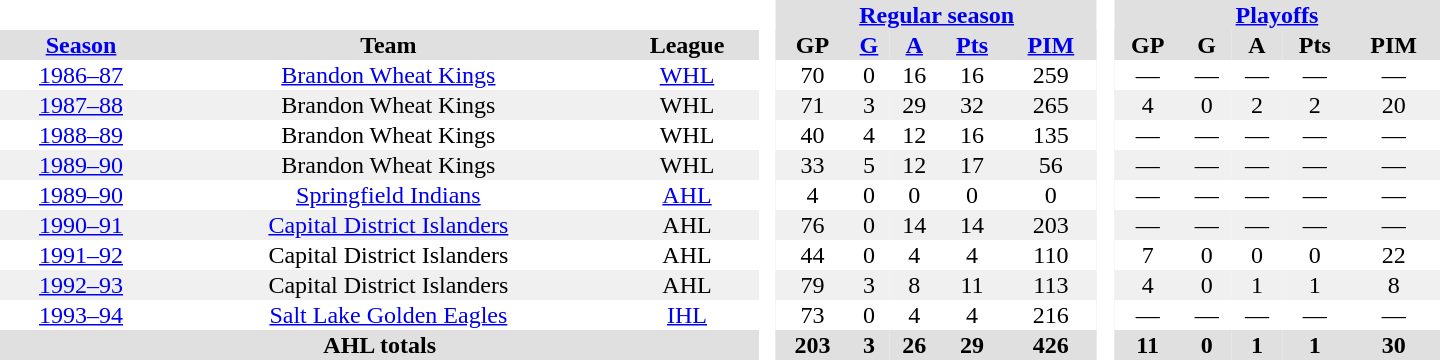<table border="0" cellpadding="1" cellspacing="0" style="text-align:center; width:60em">
<tr bgcolor="#e0e0e0">
<th colspan="3" bgcolor="#ffffff"> </th>
<th rowspan="100" bgcolor="#ffffff"> </th>
<th colspan="5"><a href='#'>Regular season</a></th>
<th rowspan="100" bgcolor="#ffffff"> </th>
<th colspan="5"><a href='#'>Playoffs</a></th>
</tr>
<tr bgcolor="#e0e0e0">
<th><a href='#'>Season</a></th>
<th>Team</th>
<th>League</th>
<th>GP</th>
<th><a href='#'>G</a></th>
<th><a href='#'>A</a></th>
<th><a href='#'>Pts</a></th>
<th><a href='#'>PIM</a></th>
<th>GP</th>
<th>G</th>
<th>A</th>
<th>Pts</th>
<th>PIM</th>
</tr>
<tr>
<td><a href='#'>1986–87</a></td>
<td><a href='#'>Brandon Wheat Kings</a></td>
<td><a href='#'>WHL</a></td>
<td>70</td>
<td>0</td>
<td>16</td>
<td>16</td>
<td>259</td>
<td>—</td>
<td>—</td>
<td>—</td>
<td>—</td>
<td>—</td>
</tr>
<tr bgcolor="#f0f0f0">
<td><a href='#'>1987–88</a></td>
<td>Brandon Wheat Kings</td>
<td>WHL</td>
<td>71</td>
<td>3</td>
<td>29</td>
<td>32</td>
<td>265</td>
<td>4</td>
<td>0</td>
<td>2</td>
<td>2</td>
<td>20</td>
</tr>
<tr>
<td><a href='#'>1988–89</a></td>
<td>Brandon Wheat Kings</td>
<td>WHL</td>
<td>40</td>
<td>4</td>
<td>12</td>
<td>16</td>
<td>135</td>
<td>—</td>
<td>—</td>
<td>—</td>
<td>—</td>
<td>—</td>
</tr>
<tr bgcolor="#f0f0f0">
<td><a href='#'>1989–90</a></td>
<td>Brandon Wheat Kings</td>
<td>WHL</td>
<td>33</td>
<td>5</td>
<td>12</td>
<td>17</td>
<td>56</td>
<td>—</td>
<td>—</td>
<td>—</td>
<td>—</td>
<td>—</td>
</tr>
<tr>
<td><a href='#'>1989–90</a></td>
<td><a href='#'>Springfield Indians</a></td>
<td><a href='#'>AHL</a></td>
<td>4</td>
<td>0</td>
<td>0</td>
<td>0</td>
<td>0</td>
<td>—</td>
<td>—</td>
<td>—</td>
<td>—</td>
<td>—</td>
</tr>
<tr bgcolor="#f0f0f0">
<td><a href='#'>1990–91</a></td>
<td><a href='#'>Capital District Islanders</a></td>
<td>AHL</td>
<td>76</td>
<td>0</td>
<td>14</td>
<td>14</td>
<td>203</td>
<td>—</td>
<td>—</td>
<td>—</td>
<td>—</td>
<td>—</td>
</tr>
<tr>
<td><a href='#'>1991–92</a></td>
<td>Capital District Islanders</td>
<td>AHL</td>
<td>44</td>
<td>0</td>
<td>4</td>
<td>4</td>
<td>110</td>
<td>7</td>
<td>0</td>
<td>0</td>
<td>0</td>
<td>22</td>
</tr>
<tr bgcolor="#f0f0f0">
<td><a href='#'>1992–93</a></td>
<td>Capital District Islanders</td>
<td>AHL</td>
<td>79</td>
<td>3</td>
<td>8</td>
<td>11</td>
<td>113</td>
<td>4</td>
<td>0</td>
<td>1</td>
<td>1</td>
<td>8</td>
</tr>
<tr>
<td><a href='#'>1993–94</a></td>
<td><a href='#'>Salt Lake Golden Eagles</a></td>
<td><a href='#'>IHL</a></td>
<td>73</td>
<td>0</td>
<td>4</td>
<td>4</td>
<td>216</td>
<td>—</td>
<td>—</td>
<td>—</td>
<td>—</td>
<td>—</td>
</tr>
<tr bgcolor="#e0e0e0">
<th colspan="3">AHL totals</th>
<th>203</th>
<th>3</th>
<th>26</th>
<th>29</th>
<th>426</th>
<th>11</th>
<th>0</th>
<th>1</th>
<th>1</th>
<th>30</th>
</tr>
</table>
